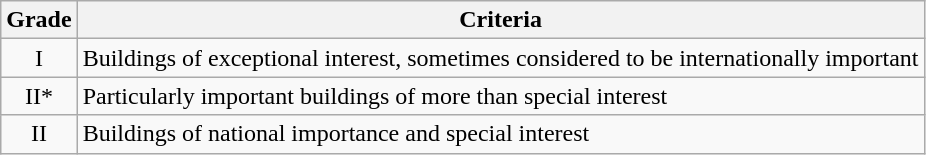<table class="wikitable">
<tr>
<th>Grade</th>
<th>Criteria</th>
</tr>
<tr>
<td align="center" >I</td>
<td>Buildings of exceptional interest, sometimes considered to be internationally important</td>
</tr>
<tr>
<td align="center" >II*</td>
<td>Particularly important buildings of more than special interest</td>
</tr>
<tr>
<td align="center" >II</td>
<td>Buildings of national importance and special interest</td>
</tr>
</table>
